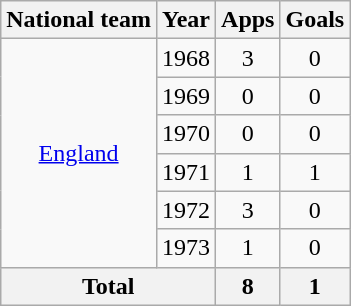<table class="wikitable" style="text-align:center">
<tr>
<th>National team</th>
<th>Year</th>
<th>Apps</th>
<th>Goals</th>
</tr>
<tr>
<td rowspan="6"><a href='#'>England</a></td>
<td>1968</td>
<td>3</td>
<td>0</td>
</tr>
<tr>
<td>1969</td>
<td>0</td>
<td>0</td>
</tr>
<tr>
<td>1970</td>
<td>0</td>
<td>0</td>
</tr>
<tr>
<td>1971</td>
<td>1</td>
<td>1</td>
</tr>
<tr>
<td>1972</td>
<td>3</td>
<td>0</td>
</tr>
<tr>
<td>1973</td>
<td>1</td>
<td>0</td>
</tr>
<tr>
<th colspan="2">Total</th>
<th>8</th>
<th>1</th>
</tr>
</table>
